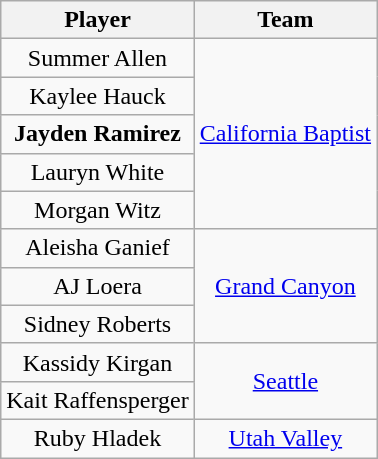<table class="wikitable" style="text-align: center;">
<tr>
<th>Player</th>
<th>Team</th>
</tr>
<tr>
<td>Summer Allen</td>
<td rowspan=5><a href='#'>California Baptist</a></td>
</tr>
<tr>
<td>Kaylee Hauck</td>
</tr>
<tr>
<td><strong>Jayden Ramirez</strong></td>
</tr>
<tr>
<td>Lauryn White</td>
</tr>
<tr>
<td>Morgan Witz</td>
</tr>
<tr>
<td>Aleisha Ganief</td>
<td rowspan=3><a href='#'>Grand Canyon</a></td>
</tr>
<tr>
<td>AJ Loera</td>
</tr>
<tr>
<td>Sidney Roberts</td>
</tr>
<tr>
<td>Kassidy Kirgan</td>
<td rowspan=2><a href='#'>Seattle</a></td>
</tr>
<tr>
<td>Kait Raffensperger</td>
</tr>
<tr>
<td>Ruby Hladek</td>
<td><a href='#'>Utah Valley</a></td>
</tr>
</table>
